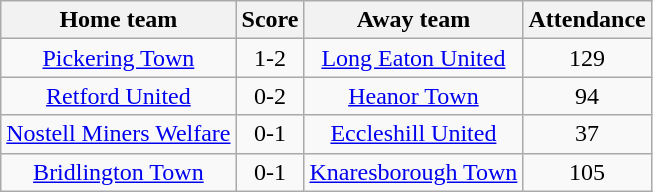<table class="wikitable" style="text-align: center">
<tr>
<th>Home team</th>
<th>Score</th>
<th>Away team</th>
<th>Attendance</th>
</tr>
<tr>
<td><a href='#'>Pickering Town</a></td>
<td>1-2</td>
<td><a href='#'>Long Eaton United</a></td>
<td>129</td>
</tr>
<tr>
<td><a href='#'>Retford United</a></td>
<td>0-2</td>
<td><a href='#'>Heanor Town</a></td>
<td>94</td>
</tr>
<tr>
<td><a href='#'>Nostell Miners Welfare</a></td>
<td>0-1</td>
<td><a href='#'>Eccleshill United</a></td>
<td>37</td>
</tr>
<tr>
<td><a href='#'>Bridlington Town</a></td>
<td>0-1</td>
<td><a href='#'>Knaresborough Town</a></td>
<td>105</td>
</tr>
</table>
